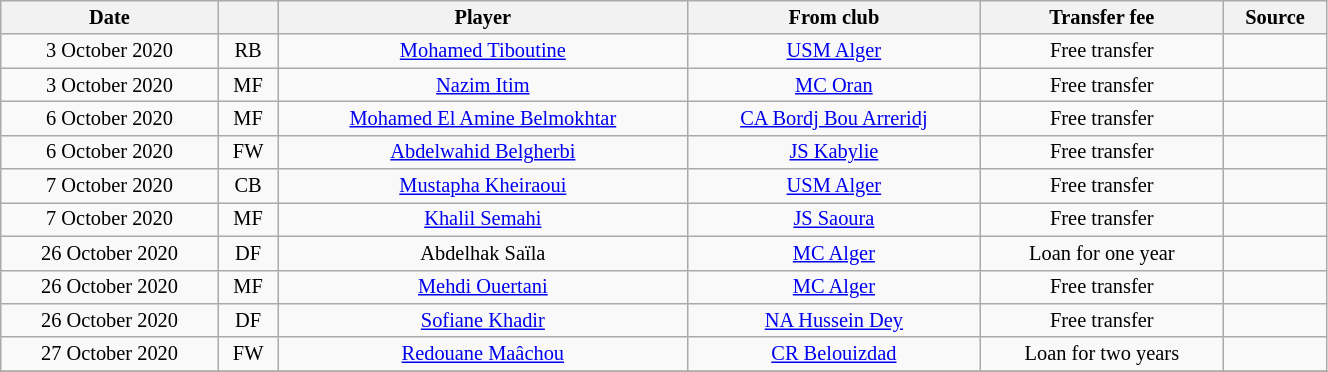<table class="wikitable sortable" style="width:70%; text-align:center; font-size:85%; text-align:centre;">
<tr>
<th>Date</th>
<th></th>
<th>Player</th>
<th>From club</th>
<th>Transfer fee</th>
<th>Source</th>
</tr>
<tr>
<td>3 October 2020</td>
<td>RB</td>
<td> <a href='#'>Mohamed Tiboutine</a></td>
<td><a href='#'>USM Alger</a></td>
<td>Free transfer</td>
<td></td>
</tr>
<tr>
<td>3 October 2020</td>
<td>MF</td>
<td> <a href='#'>Nazim Itim</a></td>
<td><a href='#'>MC Oran</a></td>
<td>Free transfer</td>
<td></td>
</tr>
<tr>
<td>6 October 2020</td>
<td>MF</td>
<td> <a href='#'>Mohamed El Amine Belmokhtar</a></td>
<td><a href='#'>CA Bordj Bou Arreridj</a></td>
<td>Free transfer</td>
<td></td>
</tr>
<tr>
<td>6 October 2020</td>
<td>FW</td>
<td> <a href='#'>Abdelwahid Belgherbi</a></td>
<td><a href='#'>JS Kabylie</a></td>
<td>Free transfer</td>
<td></td>
</tr>
<tr>
<td>7 October 2020</td>
<td>CB</td>
<td> <a href='#'>Mustapha Kheiraoui</a></td>
<td><a href='#'>USM Alger</a></td>
<td>Free transfer</td>
<td></td>
</tr>
<tr>
<td>7 October 2020</td>
<td>MF</td>
<td> <a href='#'>Khalil Semahi</a></td>
<td><a href='#'>JS Saoura</a></td>
<td>Free transfer</td>
<td></td>
</tr>
<tr>
<td>26 October 2020</td>
<td>DF</td>
<td> Abdelhak Saïla</td>
<td><a href='#'>MC Alger</a></td>
<td>Loan for one year</td>
<td></td>
</tr>
<tr>
<td>26 October 2020</td>
<td>MF</td>
<td> <a href='#'>Mehdi Ouertani</a></td>
<td><a href='#'>MC Alger</a></td>
<td>Free transfer</td>
<td></td>
</tr>
<tr>
<td>26 October 2020</td>
<td>DF</td>
<td> <a href='#'>Sofiane Khadir</a></td>
<td><a href='#'>NA Hussein Dey</a></td>
<td>Free transfer</td>
<td></td>
</tr>
<tr>
<td>27 October 2020</td>
<td>FW</td>
<td> <a href='#'>Redouane Maâchou</a></td>
<td><a href='#'>CR Belouizdad</a></td>
<td>Loan for two years</td>
<td></td>
</tr>
<tr>
</tr>
</table>
